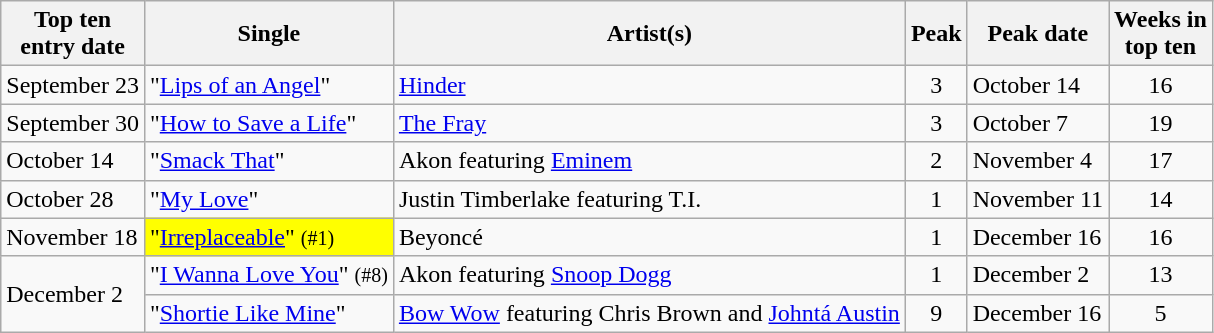<table class="wikitable sortable">
<tr>
<th>Top ten<br>entry date</th>
<th>Single</th>
<th>Artist(s)</th>
<th data-sort-type="number">Peak</th>
<th>Peak date</th>
<th data-sort-type="number">Weeks in<br>top ten</th>
</tr>
<tr>
<td>September 23</td>
<td>"<a href='#'>Lips of an Angel</a>"</td>
<td><a href='#'>Hinder</a></td>
<td align=center>3</td>
<td>October 14</td>
<td align=center>16</td>
</tr>
<tr>
<td>September 30</td>
<td>"<a href='#'>How to Save a Life</a>"</td>
<td><a href='#'>The Fray</a></td>
<td align=center>3</td>
<td>October 7</td>
<td align=center>19</td>
</tr>
<tr>
<td>October 14</td>
<td>"<a href='#'>Smack That</a>"</td>
<td>Akon featuring <a href='#'>Eminem</a></td>
<td align=center>2</td>
<td>November 4</td>
<td align=center>17</td>
</tr>
<tr>
<td>October 28</td>
<td>"<a href='#'>My Love</a>"</td>
<td>Justin Timberlake featuring T.I.</td>
<td align=center>1</td>
<td>November 11</td>
<td align=center>14</td>
</tr>
<tr>
<td>November 18</td>
<td style= "background:#FFFF00">"<a href='#'>Irreplaceable</a>"  <small>(#1)</small></td>
<td>Beyoncé</td>
<td align=center>1</td>
<td>December 16</td>
<td align=center>16</td>
</tr>
<tr>
<td rowspan="2">December 2</td>
<td>"<a href='#'>I Wanna Love You</a>" <small>(#8)</small></td>
<td>Akon featuring <a href='#'>Snoop Dogg</a></td>
<td align=center>1</td>
<td>December 2</td>
<td align=center>13</td>
</tr>
<tr>
<td>"<a href='#'>Shortie Like Mine</a>"</td>
<td><a href='#'>Bow Wow</a> featuring Chris Brown and <a href='#'>Johntá Austin</a></td>
<td align=center>9</td>
<td>December 16</td>
<td align=center>5</td>
</tr>
</table>
